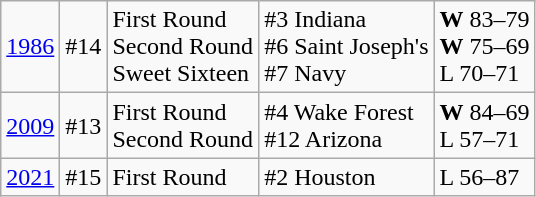<table class="wikitable">
<tr>
<td><a href='#'>1986</a></td>
<td>#14</td>
<td>First Round<br>Second Round<br>Sweet Sixteen</td>
<td>#3 Indiana<br>#6 Saint Joseph's<br>#7 Navy</td>
<td><strong>W</strong> 83–79<br><strong>W</strong> 75–69<br>L 70–71</td>
</tr>
<tr>
<td><a href='#'>2009</a></td>
<td>#13</td>
<td>First Round<br>Second Round</td>
<td>#4 Wake Forest<br>#12 Arizona</td>
<td><strong>W</strong> 84–69<br>L 57–71</td>
</tr>
<tr>
<td><a href='#'>2021</a></td>
<td>#15</td>
<td>First Round</td>
<td>#2 Houston</td>
<td>L 56–87</td>
</tr>
</table>
